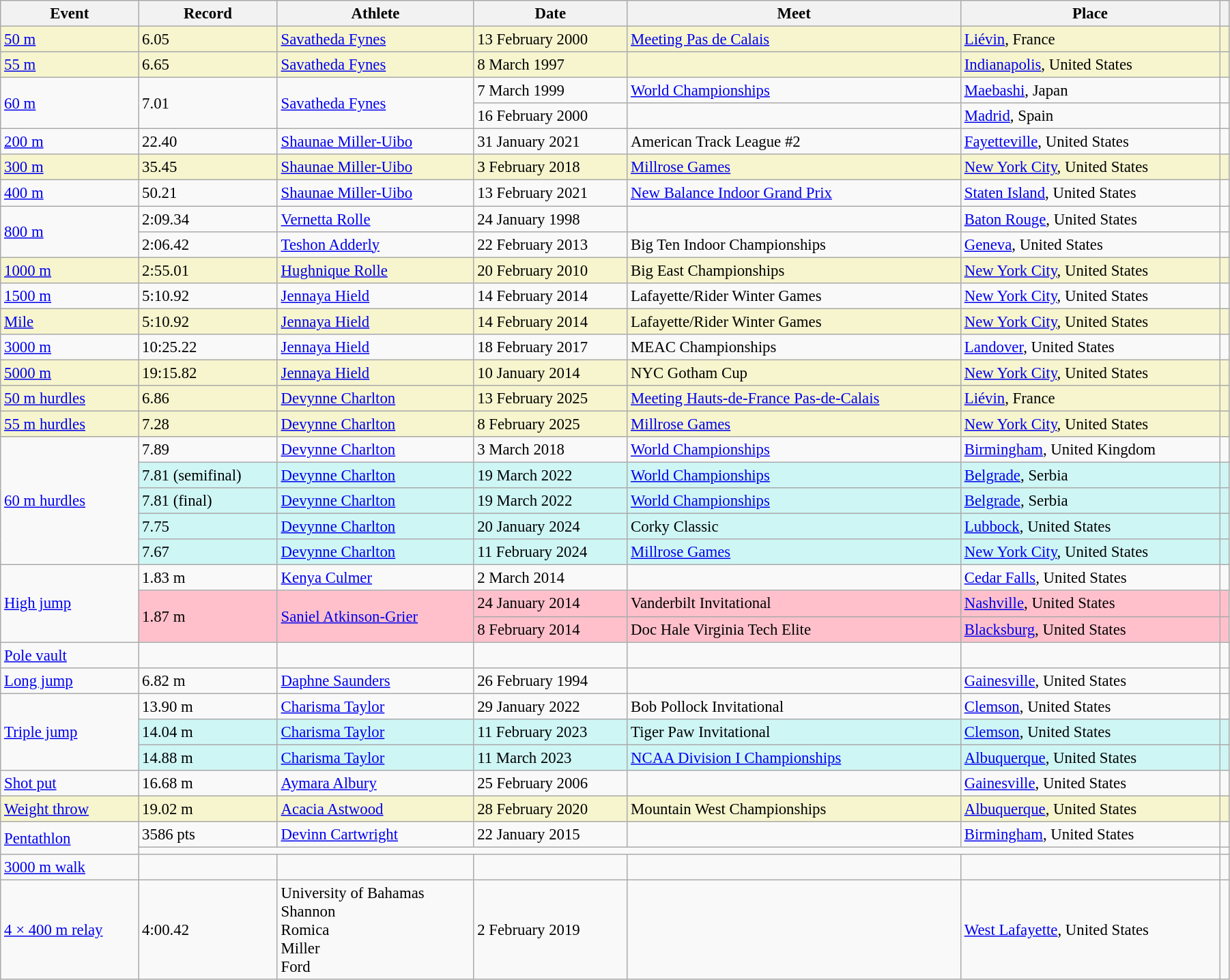<table class="wikitable" style="font-size:95%; width: 95%;">
<tr>
<th>Event</th>
<th>Record</th>
<th>Athlete</th>
<th>Date</th>
<th>Meet</th>
<th>Place</th>
<th></th>
</tr>
<tr style="background:#f6F5CE;">
<td><a href='#'>50 m</a></td>
<td>6.05</td>
<td><a href='#'>Savatheda Fynes</a></td>
<td>13 February 2000</td>
<td><a href='#'>Meeting Pas de Calais</a></td>
<td><a href='#'>Liévin</a>, France</td>
<td></td>
</tr>
<tr style="background:#f6F5CE;">
<td><a href='#'>55 m</a></td>
<td>6.65</td>
<td><a href='#'>Savatheda Fynes</a></td>
<td>8 March 1997</td>
<td></td>
<td><a href='#'>Indianapolis</a>, United States</td>
<td></td>
</tr>
<tr>
<td rowspan=2><a href='#'>60 m</a></td>
<td rowspan=2>7.01</td>
<td rowspan=2><a href='#'>Savatheda Fynes</a></td>
<td>7 March 1999</td>
<td><a href='#'>World Championships</a></td>
<td><a href='#'>Maebashi</a>, Japan</td>
<td></td>
</tr>
<tr>
<td>16 February 2000</td>
<td></td>
<td><a href='#'>Madrid</a>, Spain</td>
<td></td>
</tr>
<tr>
<td><a href='#'>200 m</a></td>
<td>22.40</td>
<td><a href='#'>Shaunae Miller-Uibo</a></td>
<td>31 January 2021</td>
<td>American Track League #2</td>
<td><a href='#'>Fayetteville</a>, United States</td>
<td></td>
</tr>
<tr style="background:#f6F5CE;">
<td><a href='#'>300 m</a></td>
<td>35.45</td>
<td><a href='#'>Shaunae Miller-Uibo</a></td>
<td>3 February 2018</td>
<td><a href='#'>Millrose Games</a></td>
<td><a href='#'>New York City</a>, United States</td>
<td></td>
</tr>
<tr>
<td><a href='#'>400 m</a></td>
<td>50.21</td>
<td><a href='#'>Shaunae Miller-Uibo</a></td>
<td>13 February 2021</td>
<td><a href='#'>New Balance Indoor Grand Prix</a></td>
<td><a href='#'>Staten Island</a>, United States</td>
<td></td>
</tr>
<tr>
<td rowspan=2><a href='#'>800 m</a></td>
<td>2:09.34</td>
<td><a href='#'>Vernetta Rolle</a></td>
<td>24 January 1998</td>
<td></td>
<td><a href='#'>Baton Rouge</a>, United States</td>
<td></td>
</tr>
<tr>
<td>2:06.42 </td>
<td><a href='#'>Teshon Adderly</a></td>
<td>22 February 2013</td>
<td>Big Ten Indoor Championships</td>
<td><a href='#'>Geneva</a>, United States</td>
<td></td>
</tr>
<tr style="background:#f6F5CE;">
<td><a href='#'>1000 m</a></td>
<td>2:55.01</td>
<td><a href='#'>Hughnique Rolle</a></td>
<td>20 February 2010</td>
<td>Big East Championships</td>
<td><a href='#'>New York City</a>, United States</td>
<td></td>
</tr>
<tr>
<td><a href='#'>1500 m</a></td>
<td>5:10.92</td>
<td><a href='#'>Jennaya Hield</a></td>
<td>14 February 2014</td>
<td>Lafayette/Rider Winter Games</td>
<td><a href='#'>New York City</a>, United States</td>
<td></td>
</tr>
<tr style="background:#f6F5CE;">
<td><a href='#'>Mile</a></td>
<td>5:10.92</td>
<td><a href='#'>Jennaya Hield</a></td>
<td>14 February 2014</td>
<td>Lafayette/Rider Winter Games</td>
<td><a href='#'>New York City</a>, United States</td>
<td></td>
</tr>
<tr>
<td><a href='#'>3000 m</a></td>
<td>10:25.22</td>
<td><a href='#'>Jennaya Hield</a></td>
<td>18 February 2017</td>
<td>MEAC Championships</td>
<td><a href='#'>Landover</a>, United States</td>
<td></td>
</tr>
<tr style="background:#f6F5CE;">
<td><a href='#'>5000 m</a></td>
<td>19:15.82</td>
<td><a href='#'>Jennaya Hield</a></td>
<td>10 January 2014</td>
<td>NYC Gotham Cup</td>
<td><a href='#'>New York City</a>, United States</td>
<td></td>
</tr>
<tr style="background:#f6F5CE;">
<td><a href='#'>50 m hurdles</a></td>
<td>6.86</td>
<td><a href='#'>Devynne Charlton</a></td>
<td>13 February 2025</td>
<td><a href='#'>Meeting Hauts-de-France Pas-de-Calais</a></td>
<td><a href='#'>Liévin</a>, France</td>
<td></td>
</tr>
<tr style="background:#f6F5CE;">
<td><a href='#'>55 m hurdles</a></td>
<td>7.28</td>
<td><a href='#'>Devynne Charlton</a></td>
<td>8 February 2025</td>
<td><a href='#'>Millrose Games</a></td>
<td><a href='#'>New York City</a>, United States</td>
<td></td>
</tr>
<tr>
<td rowspan=5><a href='#'>60 m hurdles</a></td>
<td>7.89</td>
<td><a href='#'>Devynne Charlton</a></td>
<td>3 March 2018</td>
<td><a href='#'>World Championships</a></td>
<td><a href='#'>Birmingham</a>, United Kingdom</td>
<td></td>
</tr>
<tr bgcolor=#CEF6F5>
<td>7.81 (semifinal)</td>
<td><a href='#'>Devynne Charlton</a></td>
<td>19 March 2022</td>
<td><a href='#'>World Championships</a></td>
<td><a href='#'>Belgrade</a>, Serbia</td>
<td></td>
</tr>
<tr bgcolor=#CEF6F5>
<td>7.81 (final)</td>
<td><a href='#'>Devynne Charlton</a></td>
<td>19 March 2022</td>
<td><a href='#'>World Championships</a></td>
<td><a href='#'>Belgrade</a>, Serbia</td>
<td></td>
</tr>
<tr bgcolor=#CEF6F5>
<td>7.75</td>
<td><a href='#'>Devynne Charlton</a></td>
<td>20 January 2024</td>
<td>Corky Classic</td>
<td><a href='#'>Lubbock</a>, United States</td>
<td></td>
</tr>
<tr bgcolor=#CEF6F5>
<td>7.67</td>
<td><a href='#'>Devynne Charlton</a></td>
<td>11 February 2024</td>
<td><a href='#'>Millrose Games</a></td>
<td><a href='#'>New York City</a>, United States</td>
<td></td>
</tr>
<tr>
<td rowspan=3><a href='#'>High jump</a></td>
<td>1.83 m</td>
<td><a href='#'>Kenya Culmer</a></td>
<td>2 March 2014</td>
<td></td>
<td><a href='#'>Cedar Falls</a>, United States</td>
<td></td>
</tr>
<tr style="background:pink">
<td rowspan=2>1.87 m</td>
<td rowspan=2><a href='#'>Saniel Atkinson-Grier</a></td>
<td>24 January 2014</td>
<td>Vanderbilt Invitational</td>
<td><a href='#'>Nashville</a>, United States</td>
<td></td>
</tr>
<tr style="background:pink">
<td>8 February 2014</td>
<td>Doc Hale Virginia Tech Elite</td>
<td><a href='#'>Blacksburg</a>, United States</td>
<td></td>
</tr>
<tr>
<td><a href='#'>Pole vault</a></td>
<td></td>
<td></td>
<td></td>
<td></td>
<td></td>
<td></td>
</tr>
<tr>
<td><a href='#'>Long jump</a></td>
<td>6.82 m</td>
<td><a href='#'>Daphne Saunders</a></td>
<td>26 February 1994</td>
<td></td>
<td><a href='#'>Gainesville</a>, United States</td>
<td></td>
</tr>
<tr>
<td rowspan=3><a href='#'>Triple jump</a></td>
<td>13.90 m</td>
<td><a href='#'>Charisma Taylor</a></td>
<td>29 January 2022</td>
<td>Bob Pollock Invitational</td>
<td><a href='#'>Clemson</a>, United States</td>
<td></td>
</tr>
<tr bgcolor=#CEF6F5>
<td>14.04 m</td>
<td><a href='#'>Charisma Taylor</a></td>
<td>11 February 2023</td>
<td>Tiger Paw Invitational</td>
<td><a href='#'>Clemson</a>, United States</td>
<td></td>
</tr>
<tr bgcolor=#CEF6F5>
<td>14.88 m </td>
<td><a href='#'>Charisma Taylor</a></td>
<td>11 March 2023</td>
<td><a href='#'>NCAA Division I Championships</a></td>
<td><a href='#'>Albuquerque</a>, United States</td>
<td></td>
</tr>
<tr>
<td><a href='#'>Shot put</a></td>
<td>16.68 m</td>
<td><a href='#'>Aymara Albury</a></td>
<td>25 February 2006</td>
<td></td>
<td><a href='#'>Gainesville</a>, United States</td>
<td></td>
</tr>
<tr style="background:#f6F5CE;">
<td><a href='#'>Weight throw</a></td>
<td>19.02 m </td>
<td><a href='#'>Acacia Astwood</a></td>
<td>28 February 2020</td>
<td>Mountain West Championships</td>
<td><a href='#'>Albuquerque</a>, United States</td>
<td></td>
</tr>
<tr>
<td rowspan=2><a href='#'>Pentathlon</a></td>
<td>3586 pts</td>
<td><a href='#'>Devinn Cartwright</a></td>
<td>22 January 2015</td>
<td></td>
<td><a href='#'>Birmingham</a>, United States</td>
<td></td>
</tr>
<tr>
<td colspan=5></td>
<td></td>
</tr>
<tr>
<td><a href='#'>3000 m walk</a></td>
<td></td>
<td></td>
<td></td>
<td></td>
<td></td>
<td></td>
</tr>
<tr>
<td><a href='#'>4 × 400 m relay</a></td>
<td>4:00.42</td>
<td>University of Bahamas<br>Shannon<br>Romica<br>Miller<br>Ford</td>
<td>2 February 2019</td>
<td></td>
<td><a href='#'>West Lafayette</a>, United States</td>
<td></td>
</tr>
</table>
